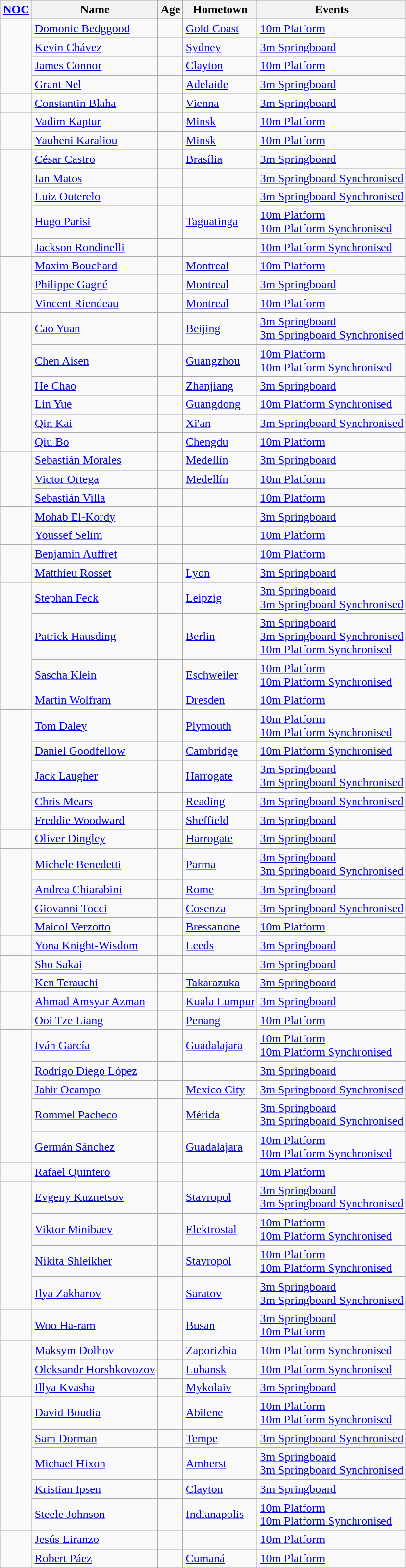<table class="wikitable sortable">
<tr>
<th><a href='#'>NOC</a></th>
<th>Name</th>
<th>Age</th>
<th>Hometown</th>
<th>Events</th>
</tr>
<tr>
<td rowspan=4></td>
<td data-sort-value="Bedggood, Domonic"><a href='#'>Domonic Bedggood</a></td>
<td></td>
<td> <a href='#'>Gold Coast</a></td>
<td><a href='#'>10m Platform</a></td>
</tr>
<tr>
<td data-sort-value="Chavez, Kevin"><a href='#'>Kevin Chávez</a></td>
<td></td>
<td> <a href='#'>Sydney</a></td>
<td><a href='#'>3m Springboard</a></td>
</tr>
<tr>
<td data-sort-value="Connor, James"><a href='#'>James Connor</a></td>
<td></td>
<td> <a href='#'>Clayton</a></td>
<td><a href='#'>10m Platform</a></td>
</tr>
<tr>
<td data-sort-value="Nel, Grant"><a href='#'>Grant Nel</a></td>
<td></td>
<td> <a href='#'>Adelaide</a></td>
<td><a href='#'>3m Springboard</a></td>
</tr>
<tr>
<td></td>
<td data-sort-value="Blaha, Constantin"><a href='#'>Constantin Blaha</a></td>
<td></td>
<td> <a href='#'>Vienna</a></td>
<td><a href='#'>3m Springboard</a></td>
</tr>
<tr>
<td rowspan=2></td>
<td data-sort-value="Kaptur, Vadim"><a href='#'>Vadim Kaptur</a></td>
<td></td>
<td> <a href='#'>Minsk</a></td>
<td><a href='#'>10m Platform</a></td>
</tr>
<tr>
<td data-sort-value="Karaliou, Yauheni"><a href='#'>Yauheni Karaliou</a></td>
<td></td>
<td> <a href='#'>Minsk</a></td>
<td><a href='#'>10m Platform</a></td>
</tr>
<tr>
<td rowspan=5></td>
<td data-sort-value="Castro, Cesar"><a href='#'>César Castro</a></td>
<td></td>
<td> <a href='#'>Brasília</a></td>
<td><a href='#'>3m Springboard</a></td>
</tr>
<tr>
<td data-sort-value="Matos, Ian"><a href='#'>Ian Matos</a></td>
<td></td>
<td></td>
<td><a href='#'>3m Springboard Synchronised</a></td>
</tr>
<tr>
<td data-sort-value="Outerelo, Luiz"><a href='#'>Luiz Outerelo</a></td>
<td></td>
<td></td>
<td><a href='#'>3m Springboard Synchronised</a></td>
</tr>
<tr>
<td data-sort-value="Parisi, Hugo"><a href='#'>Hugo Parisi</a></td>
<td></td>
<td> <a href='#'>Taguatinga</a></td>
<td><a href='#'>10m Platform</a><br><a href='#'>10m Platform Synchronised</a></td>
</tr>
<tr>
<td data-sort-value="Rondinelli, Jackson"><a href='#'>Jackson Rondinelli</a></td>
<td></td>
<td></td>
<td><a href='#'>10m Platform Synchronised</a></td>
</tr>
<tr>
<td rowspan=3></td>
<td data-sort-value="Bouchard, Maxim"><a href='#'>Maxim Bouchard</a></td>
<td></td>
<td> <a href='#'>Montreal</a></td>
<td><a href='#'>10m Platform</a></td>
</tr>
<tr>
<td data-sort-value="Gagne, Philippe"><a href='#'>Philippe Gagné</a></td>
<td></td>
<td> <a href='#'>Montreal</a></td>
<td><a href='#'>3m Springboard</a></td>
</tr>
<tr>
<td data-sort-value="Riendeau, Vincent"><a href='#'>Vincent Riendeau</a></td>
<td></td>
<td> <a href='#'>Montreal</a></td>
<td><a href='#'>10m Platform</a></td>
</tr>
<tr>
<td rowspan=6></td>
<td data-sort-value="Cao, Yuan"><a href='#'>Cao Yuan</a></td>
<td></td>
<td> <a href='#'>Beijing</a></td>
<td><a href='#'>3m Springboard</a><br><a href='#'>3m Springboard Synchronised</a></td>
</tr>
<tr>
<td data-sort-value="Chen, Aisen"><a href='#'>Chen Aisen</a></td>
<td></td>
<td> <a href='#'>Guangzhou</a></td>
<td><a href='#'>10m Platform</a><br><a href='#'>10m Platform Synchronised</a></td>
</tr>
<tr>
<td data-sort-value="He, Chao"><a href='#'>He Chao</a></td>
<td></td>
<td> <a href='#'>Zhanjiang</a></td>
<td><a href='#'>3m Springboard</a></td>
</tr>
<tr>
<td data-sort-value="Lin, Yue"><a href='#'>Lin Yue</a></td>
<td></td>
<td> <a href='#'>Guangdong</a></td>
<td><a href='#'>10m Platform Synchronised</a></td>
</tr>
<tr>
<td data-sort-value="Qin, Kai"><a href='#'>Qin Kai</a></td>
<td></td>
<td> <a href='#'>Xi'an</a></td>
<td><a href='#'>3m Springboard Synchronised</a></td>
</tr>
<tr>
<td data-sort-value="Qiu, Bo"><a href='#'>Qiu Bo</a></td>
<td></td>
<td> <a href='#'>Chengdu</a></td>
<td><a href='#'>10m Platform</a></td>
</tr>
<tr>
<td rowspan=3></td>
<td data-sort-value="Morales, Sebastian"><a href='#'>Sebastián Morales</a></td>
<td></td>
<td> <a href='#'>Medellín</a></td>
<td><a href='#'>3m Springboard</a></td>
</tr>
<tr>
<td data-sort-value="Ortega, Victor"><a href='#'>Victor Ortega</a></td>
<td></td>
<td> <a href='#'>Medellín</a></td>
<td><a href='#'>10m Platform</a></td>
</tr>
<tr>
<td data-sort-value="Villa, Sebastian"><a href='#'>Sebastián Villa</a></td>
<td></td>
<td></td>
<td><a href='#'>10m Platform</a></td>
</tr>
<tr>
<td rowspan=2></td>
<td data-sort-value="Elkordy, Mohab"><a href='#'>Mohab El-Kordy</a></td>
<td></td>
<td></td>
<td><a href='#'>3m Springboard</a></td>
</tr>
<tr>
<td data-sort-value="Selim, Youssef"><a href='#'>Youssef Selim</a></td>
<td></td>
<td></td>
<td><a href='#'>10m Platform</a></td>
</tr>
<tr>
<td rowspan=2></td>
<td data-sort-value="Auffret, Benjamin"><a href='#'>Benjamin Auffret</a></td>
<td></td>
<td></td>
<td><a href='#'>10m Platform</a></td>
</tr>
<tr>
<td data-sort-value="Rosset, Matthieu"><a href='#'>Matthieu Rosset</a></td>
<td></td>
<td> <a href='#'>Lyon</a></td>
<td><a href='#'>3m Springboard</a></td>
</tr>
<tr>
<td rowspan=4></td>
<td data-sort-value="Feck, Stephan"><a href='#'>Stephan Feck</a></td>
<td></td>
<td> <a href='#'>Leipzig</a></td>
<td><a href='#'>3m Springboard</a><br><a href='#'>3m Springboard Synchronised</a></td>
</tr>
<tr>
<td data-sort-value="Hausding, Patrick"><a href='#'>Patrick Hausding</a></td>
<td></td>
<td> <a href='#'>Berlin</a></td>
<td><a href='#'>3m Springboard</a><br><a href='#'>3m Springboard Synchronised</a><br><a href='#'>10m Platform Synchronised</a></td>
</tr>
<tr>
<td data-sort-value="Klein, Sascha"><a href='#'>Sascha Klein</a></td>
<td></td>
<td> <a href='#'>Eschweiler</a></td>
<td><a href='#'>10m Platform</a><br><a href='#'>10m Platform Synchronised</a></td>
</tr>
<tr>
<td data-sort-value="Wolfram, Martin"><a href='#'>Martin Wolfram</a></td>
<td></td>
<td> <a href='#'>Dresden</a></td>
<td><a href='#'>10m Platform</a></td>
</tr>
<tr>
<td rowspan=5></td>
<td data-sort-value="Daley, Tom"><a href='#'>Tom Daley</a></td>
<td></td>
<td> <a href='#'>Plymouth</a></td>
<td><a href='#'>10m Platform</a><br><a href='#'>10m Platform Synchronised</a></td>
</tr>
<tr>
<td data-sort-value="Goodfellow, Daniel"><a href='#'>Daniel Goodfellow</a></td>
<td></td>
<td> <a href='#'>Cambridge</a></td>
<td><a href='#'>10m Platform Synchronised</a></td>
</tr>
<tr>
<td data-sort-value="Laugher, Jack"><a href='#'>Jack Laugher</a></td>
<td></td>
<td> <a href='#'>Harrogate</a></td>
<td><a href='#'>3m Springboard</a><br><a href='#'>3m Springboard Synchronised</a></td>
</tr>
<tr>
<td data-sort-value="Mears, Chris"><a href='#'>Chris Mears</a></td>
<td></td>
<td> <a href='#'>Reading</a></td>
<td><a href='#'>3m Springboard Synchronised</a></td>
</tr>
<tr>
<td data-sort-value="Woodward, Freddie"><a href='#'>Freddie Woodward</a></td>
<td></td>
<td> <a href='#'>Sheffield</a></td>
<td><a href='#'>3m Springboard</a></td>
</tr>
<tr>
<td></td>
<td data-sort-value="Dingley, Oliver"><a href='#'>Oliver Dingley</a></td>
<td></td>
<td> <a href='#'>Harrogate</a></td>
<td><a href='#'>3m Springboard</a></td>
</tr>
<tr>
<td rowspan=4></td>
<td data-sort-value="Benedetti, Michele"><a href='#'>Michele Benedetti</a></td>
<td></td>
<td> <a href='#'>Parma</a></td>
<td><a href='#'>3m Springboard</a><br><a href='#'>3m Springboard Synchronised</a></td>
</tr>
<tr>
<td data-sort-value="Chiarabini, Andrea"><a href='#'>Andrea Chiarabini</a></td>
<td></td>
<td> <a href='#'>Rome</a></td>
<td><a href='#'>3m Springboard</a></td>
</tr>
<tr>
<td data-sort-value="Tocci, Giovanni"><a href='#'>Giovanni Tocci</a></td>
<td></td>
<td> <a href='#'>Cosenza</a></td>
<td><a href='#'>3m Springboard Synchronised</a></td>
</tr>
<tr>
<td data-sort-value="Verzotto, Maicol"><a href='#'>Maicol Verzotto</a></td>
<td></td>
<td> <a href='#'>Bressanone</a></td>
<td><a href='#'>10m Platform</a></td>
</tr>
<tr>
<td></td>
<td data-sort-value="KnightWisdom, Yona"><a href='#'>Yona Knight-Wisdom</a></td>
<td></td>
<td> <a href='#'>Leeds</a></td>
<td><a href='#'>3m Springboard</a></td>
</tr>
<tr>
<td rowspan=2></td>
<td data-sort-value="Sakai, Sho"><a href='#'>Sho Sakai</a></td>
<td></td>
<td></td>
<td><a href='#'>3m Springboard</a></td>
</tr>
<tr>
<td data-sort-value="Terauchi, Ken"><a href='#'>Ken Terauchi</a></td>
<td></td>
<td> <a href='#'>Takarazuka</a></td>
<td><a href='#'>3m Springboard</a></td>
</tr>
<tr>
<td rowspan=2></td>
<td data-sort-value="Amsyar Azman, Ahmad"><a href='#'>Ahmad Amsyar Azman</a></td>
<td></td>
<td> <a href='#'>Kuala Lumpur</a></td>
<td><a href='#'>3m Springboard</a></td>
</tr>
<tr>
<td data-sort-value="Ooi, Tze Liang"><a href='#'>Ooi Tze Liang</a></td>
<td></td>
<td> <a href='#'>Penang</a></td>
<td><a href='#'>10m Platform</a></td>
</tr>
<tr>
<td rowspan=5></td>
<td data-sort-value="Garcia, Ivan"><a href='#'>Iván García</a></td>
<td></td>
<td> <a href='#'>Guadalajara</a></td>
<td><a href='#'>10m Platform</a><br><a href='#'>10m Platform Synchronised</a></td>
</tr>
<tr>
<td data-sort-value="Lopez, Rodrigo Diego"><a href='#'>Rodrigo Diego López</a></td>
<td></td>
<td></td>
<td><a href='#'>3m Springboard</a></td>
</tr>
<tr>
<td data-sort-value="Ocampo, Jahir"><a href='#'>Jahir Ocampo</a></td>
<td></td>
<td> <a href='#'>Mexico City</a></td>
<td><a href='#'>3m Springboard Synchronised</a></td>
</tr>
<tr>
<td data-sort-value="Pacheco, Rommel"><a href='#'>Rommel Pacheco</a></td>
<td></td>
<td> <a href='#'>Mérida</a></td>
<td><a href='#'>3m Springboard</a><br><a href='#'>3m Springboard Synchronised</a></td>
</tr>
<tr>
<td data-sort-value="Sanchez, German"><a href='#'>Germán Sánchez</a></td>
<td></td>
<td> <a href='#'>Guadalajara</a></td>
<td><a href='#'>10m Platform</a><br><a href='#'>10m Platform Synchronised</a></td>
</tr>
<tr>
<td></td>
<td data-sort-value="Quintero, Rafael"><a href='#'>Rafael Quintero</a></td>
<td></td>
<td></td>
<td><a href='#'>10m Platform</a></td>
</tr>
<tr>
<td rowspan=4></td>
<td data-sort-value="Kuznetsov, Evgeny"><a href='#'>Evgeny Kuznetsov</a></td>
<td></td>
<td> <a href='#'>Stavropol</a></td>
<td><a href='#'>3m Springboard</a><br><a href='#'>3m Springboard Synchronised</a></td>
</tr>
<tr>
<td data-sort-value="Minibaev, Viktor"><a href='#'>Viktor Minibaev</a></td>
<td></td>
<td> <a href='#'>Elektrostal</a></td>
<td><a href='#'>10m Platform</a><br><a href='#'>10m Platform Synchronised</a></td>
</tr>
<tr>
<td data-sort-value="Shleikher, Nikita"><a href='#'>Nikita Shleikher</a></td>
<td></td>
<td> <a href='#'>Stavropol</a></td>
<td><a href='#'>10m Platform</a><br><a href='#'>10m Platform Synchronised</a></td>
</tr>
<tr>
<td data-sort-value="Zakharov, Ilya"><a href='#'>Ilya Zakharov</a></td>
<td></td>
<td> <a href='#'>Saratov</a></td>
<td><a href='#'>3m Springboard</a><br><a href='#'>3m Springboard Synchronised</a></td>
</tr>
<tr>
<td></td>
<td data-sort-value="Wook, Haram"><a href='#'>Woo Ha-ram</a></td>
<td></td>
<td> <a href='#'>Busan</a></td>
<td><a href='#'>3m Springboard</a><br><a href='#'>10m Platform</a></td>
</tr>
<tr>
<td rowspan=3></td>
<td data-sort-value="Dolhov, Maksym"><a href='#'>Maksym Dolhov</a></td>
<td></td>
<td> <a href='#'>Zaporizhia</a></td>
<td><a href='#'>10m Platform Synchronised</a></td>
</tr>
<tr>
<td data-sort-value="Horshkovozov, Oleksandr"><a href='#'>Oleksandr Horshkovozov</a></td>
<td></td>
<td> <a href='#'>Luhansk</a></td>
<td><a href='#'>10m Platform Synchronised</a></td>
</tr>
<tr>
<td data-sort-value="Kvasha, Illya"><a href='#'>Illya Kvasha</a></td>
<td></td>
<td> <a href='#'>Mykolaiv</a></td>
<td><a href='#'>3m Springboard</a></td>
</tr>
<tr>
<td rowspan=5></td>
<td data-sort-value="Boudia, David"><a href='#'>David Boudia</a></td>
<td></td>
<td> <a href='#'>Abilene</a></td>
<td><a href='#'>10m Platform</a><br><a href='#'>10m Platform Synchronised</a></td>
</tr>
<tr>
<td data-sort-value="Dorman, Sam"><a href='#'>Sam Dorman</a></td>
<td></td>
<td> <a href='#'>Tempe</a></td>
<td><a href='#'>3m Springboard Synchronised</a></td>
</tr>
<tr>
<td data-sort-value="Hixon, Michael"><a href='#'>Michael Hixon</a></td>
<td></td>
<td> <a href='#'>Amherst</a></td>
<td><a href='#'>3m Springboard</a><br><a href='#'>3m Springboard Synchronised</a></td>
</tr>
<tr>
<td data-sort-value="Ipsen, Kristian"><a href='#'>Kristian Ipsen</a></td>
<td></td>
<td> <a href='#'>Clayton</a></td>
<td><a href='#'>3m Springboard</a></td>
</tr>
<tr>
<td data-sort-value="Johnson, Steele"><a href='#'>Steele Johnson</a></td>
<td></td>
<td> <a href='#'>Indianapolis</a></td>
<td><a href='#'>10m Platform</a><br><a href='#'>10m Platform Synchronised</a></td>
</tr>
<tr>
<td rowspan=2></td>
<td data-sort-value="Liranzo, Jesus"><a href='#'>Jesús Liranzo</a></td>
<td></td>
<td></td>
<td><a href='#'>10m Platform</a></td>
</tr>
<tr>
<td data-sort-value="Paez, Robert"><a href='#'>Robert Páez</a></td>
<td></td>
<td> <a href='#'>Cumaná</a></td>
<td><a href='#'>10m Platform</a></td>
</tr>
</table>
